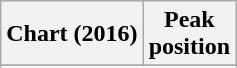<table class="wikitable sortable plainrowheaders" style="text-align:center">
<tr>
<th scope="col">Chart (2016)</th>
<th scope="col">Peak<br> position</th>
</tr>
<tr>
</tr>
<tr>
</tr>
<tr>
</tr>
</table>
